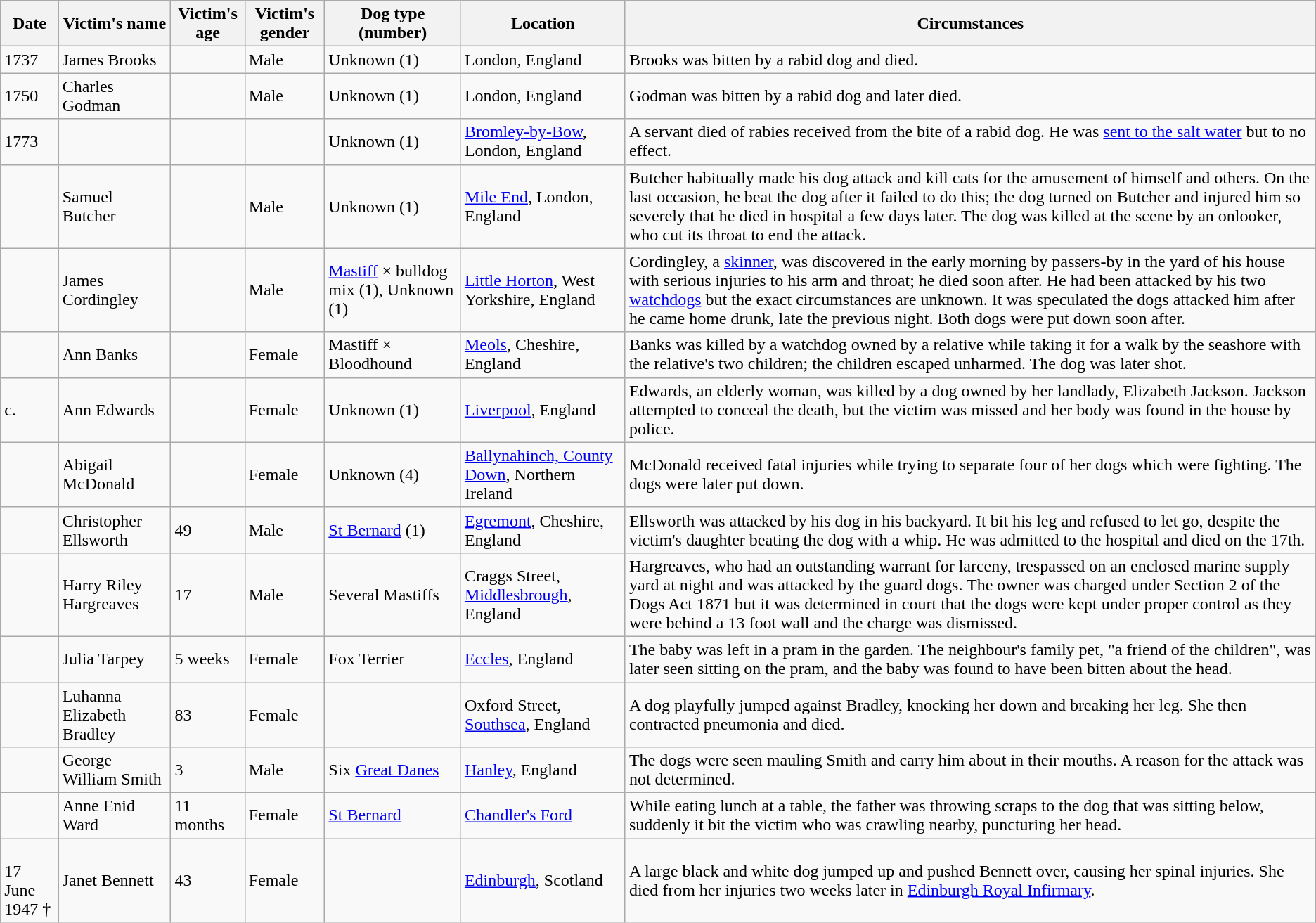<table class="wikitable sortable">
<tr>
<th>Date</th>
<th>Victim's name</th>
<th>Victim's age</th>
<th>Victim's gender</th>
<th>Dog type (number)</th>
<th>Location</th>
<th class=unsortable>Circumstances</th>
</tr>
<tr>
<td>1737</td>
<td>James Brooks</td>
<td></td>
<td>Male</td>
<td>Unknown (1)</td>
<td>London, England</td>
<td>Brooks was bitten by a rabid dog and died.</td>
</tr>
<tr>
<td>1750</td>
<td>Charles Godman</td>
<td></td>
<td>Male</td>
<td>Unknown (1)</td>
<td>London, England</td>
<td>Godman was bitten by a rabid dog and later died.</td>
</tr>
<tr>
<td>1773</td>
<td></td>
<td></td>
<td></td>
<td>Unknown (1)</td>
<td><a href='#'>Bromley-by-Bow</a>, London, England</td>
<td>A servant died of rabies received from the bite of a rabid dog. He was <a href='#'>sent to the salt water</a> but to no effect.</td>
</tr>
<tr>
<td></td>
<td>Samuel Butcher</td>
<td></td>
<td>Male</td>
<td>Unknown (1)</td>
<td><a href='#'>Mile End</a>, London, England</td>
<td>Butcher habitually made his dog attack and kill cats for the amusement of himself and others. On the last occasion, he beat the dog after it failed to do this; the dog turned on Butcher and injured him so severely that he died in hospital a few days later. The dog was killed at the scene by an onlooker, who cut its throat to end the attack.</td>
</tr>
<tr>
<td></td>
<td>James Cordingley</td>
<td></td>
<td>Male</td>
<td><a href='#'>Mastiff</a> × bulldog mix (1), Unknown (1)</td>
<td><a href='#'>Little Horton</a>, West Yorkshire, England</td>
<td>Cordingley, a <a href='#'>skinner</a>, was discovered in the early morning by passers-by in the yard of his house with serious injuries to his arm and throat; he died soon after. He had been attacked by his two <a href='#'>watchdogs</a> but the exact circumstances are unknown. It was speculated the dogs attacked him after he came home drunk, late the previous night. Both dogs were put down soon after.</td>
</tr>
<tr>
<td></td>
<td>Ann Banks</td>
<td></td>
<td>Female</td>
<td>Mastiff × Bloodhound</td>
<td><a href='#'>Meols</a>, Cheshire, England</td>
<td>Banks was killed by a watchdog owned by a relative while taking it for a walk by the seashore with the relative's two children; the children escaped unharmed. The dog was later shot.</td>
</tr>
<tr>
<td>c. </td>
<td>Ann Edwards</td>
<td></td>
<td>Female</td>
<td>Unknown (1)</td>
<td><a href='#'>Liverpool</a>, England</td>
<td>Edwards, an elderly woman, was killed by a dog owned by her landlady, Elizabeth Jackson. Jackson attempted to conceal the death, but the victim was missed and her body was found in the house by police.</td>
</tr>
<tr>
<td></td>
<td>Abigail McDonald</td>
<td></td>
<td>Female</td>
<td>Unknown (4)</td>
<td><a href='#'>Ballynahinch, County Down</a>, Northern Ireland</td>
<td>McDonald received fatal injuries while trying to separate four of her dogs which were fighting. The dogs were later put down.</td>
</tr>
<tr>
<td></td>
<td>Christopher Ellsworth</td>
<td>49</td>
<td>Male</td>
<td><a href='#'>St Bernard</a> (1)</td>
<td><a href='#'>Egremont</a>, Cheshire, England</td>
<td>Ellsworth was attacked by his dog in his backyard. It bit his leg and refused to let go, despite the victim's daughter beating the dog with a whip. He was admitted to the hospital and died on the 17th.</td>
</tr>
<tr>
<td></td>
<td>Harry Riley Hargreaves</td>
<td>17</td>
<td>Male</td>
<td>Several Mastiffs</td>
<td>Craggs Street, <a href='#'>Middlesbrough</a>, England</td>
<td>Hargreaves, who had an outstanding warrant for larceny, trespassed on an enclosed marine supply yard at night and was attacked by the guard dogs. The owner was charged under Section 2 of the Dogs Act 1871 but it was determined in court that the dogs were kept under proper control as they were behind a 13 foot wall and the charge was dismissed.</td>
</tr>
<tr>
<td></td>
<td>Julia Tarpey</td>
<td>5 weeks</td>
<td>Female</td>
<td>Fox Terrier</td>
<td><a href='#'>Eccles</a>, England</td>
<td>The baby was left in a pram in the garden. The neighbour's family pet, "a friend of the children", was later seen sitting on the pram, and the baby was found to have been bitten about the head.</td>
</tr>
<tr>
<td></td>
<td>Luhanna Elizabeth Bradley</td>
<td>83</td>
<td>Female</td>
<td></td>
<td>Oxford Street, <a href='#'>Southsea</a>, England</td>
<td>A dog playfully jumped against Bradley, knocking her down and breaking her leg. She then contracted pneumonia and died.</td>
</tr>
<tr>
<td></td>
<td>George William Smith</td>
<td>3</td>
<td>Male</td>
<td>Six <a href='#'>Great Danes</a></td>
<td><a href='#'>Hanley</a>, England</td>
<td>The dogs were seen mauling Smith and carry him about in their mouths. A reason for the attack was not determined.</td>
</tr>
<tr>
<td></td>
<td>Anne Enid Ward</td>
<td>11 months</td>
<td>Female</td>
<td><a href='#'>St Bernard</a></td>
<td><a href='#'>Chandler's Ford</a></td>
<td>While eating lunch at a table, the father was throwing scraps to the dog that was sitting below, suddenly it bit the victim who was crawling nearby, puncturing her head.</td>
</tr>
<tr>
<td><br>17 June 1947 †</td>
<td>Janet Bennett</td>
<td>43</td>
<td>Female</td>
<td></td>
<td><a href='#'>Edinburgh</a>, Scotland</td>
<td>A large black and white dog jumped up and pushed Bennett over, causing her spinal injuries. She died from her injuries two weeks later in <a href='#'>Edinburgh Royal Infirmary</a>.</td>
</tr>
</table>
